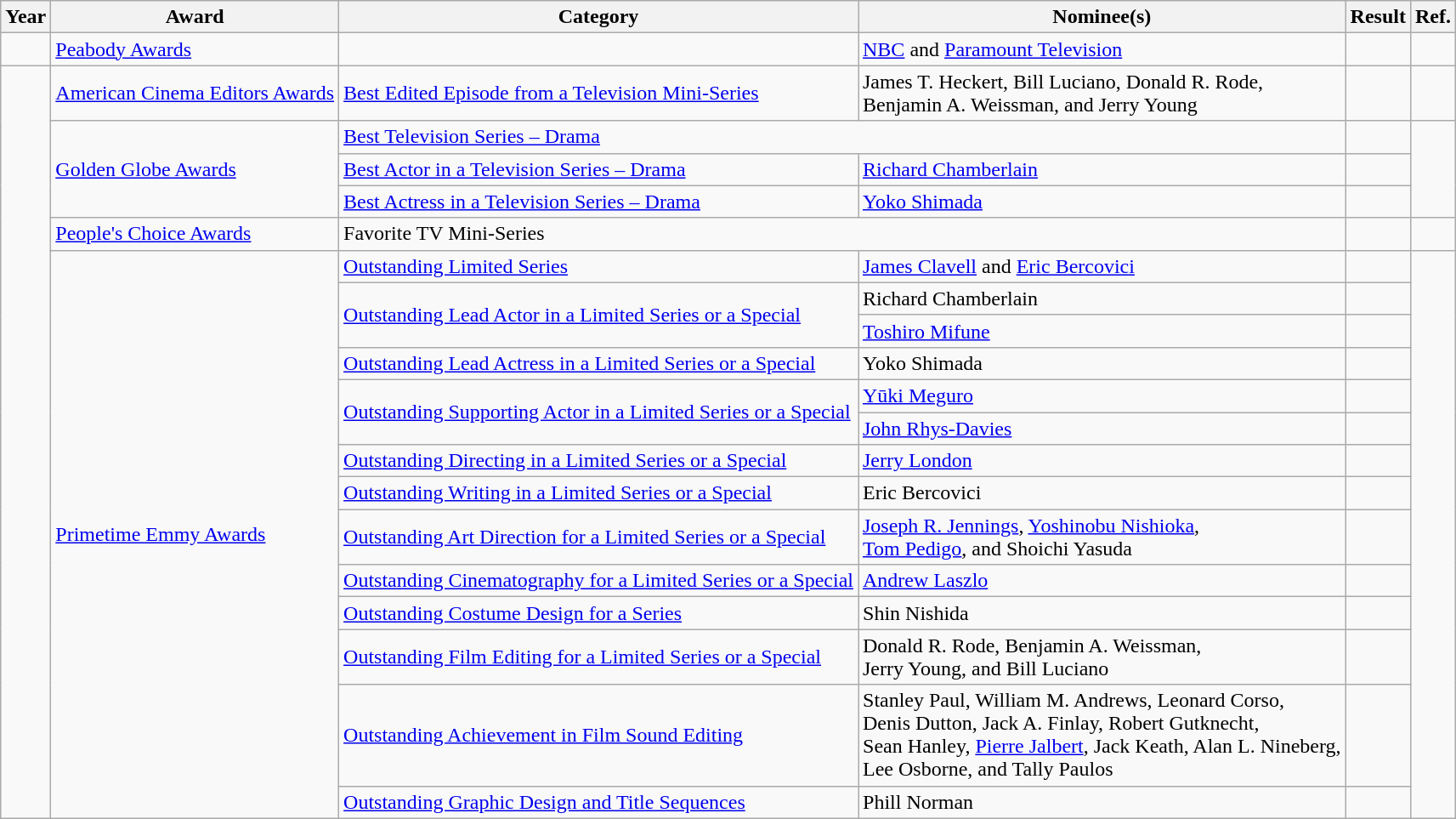<table class="wikitable sortable">
<tr>
<th>Year</th>
<th>Award</th>
<th>Category</th>
<th>Nominee(s)</th>
<th>Result</th>
<th>Ref.</th>
</tr>
<tr>
<td></td>
<td><a href='#'>Peabody Awards</a></td>
<td></td>
<td><a href='#'>NBC</a> and <a href='#'>Paramount Television</a></td>
<td></td>
<td align="center"></td>
</tr>
<tr>
<td rowspan="19"></td>
<td><a href='#'>American Cinema Editors Awards</a></td>
<td><a href='#'>Best Edited Episode from a Television Mini-Series</a></td>
<td>James T. Heckert, Bill Luciano, Donald R. Rode, <br> Benjamin A. Weissman, and Jerry Young </td>
<td></td>
<td align="center"></td>
</tr>
<tr>
<td rowspan="3"><a href='#'>Golden Globe Awards</a></td>
<td colspan="2"><a href='#'>Best Television Series – Drama</a></td>
<td></td>
<td align="center" rowspan="3"></td>
</tr>
<tr>
<td><a href='#'>Best Actor in a Television Series – Drama</a></td>
<td><a href='#'>Richard Chamberlain</a></td>
<td></td>
</tr>
<tr>
<td><a href='#'>Best Actress in a Television Series – Drama</a></td>
<td><a href='#'>Yoko Shimada</a></td>
<td></td>
</tr>
<tr>
<td><a href='#'>People's Choice Awards</a></td>
<td colspan="2">Favorite TV Mini-Series</td>
<td></td>
<td align="center"></td>
</tr>
<tr>
<td rowspan="14"><a href='#'>Primetime Emmy Awards</a></td>
<td><a href='#'>Outstanding Limited Series</a></td>
<td><a href='#'>James Clavell</a> and <a href='#'>Eric Bercovici</a></td>
<td></td>
<td align="center" rowspan="14"></td>
</tr>
<tr>
<td rowspan="2"><a href='#'>Outstanding Lead Actor in a Limited Series or a Special</a></td>
<td>Richard Chamberlain</td>
<td></td>
</tr>
<tr>
<td><a href='#'>Toshiro Mifune</a></td>
<td></td>
</tr>
<tr>
<td><a href='#'>Outstanding Lead Actress in a Limited Series or a Special</a></td>
<td>Yoko Shimada</td>
<td></td>
</tr>
<tr>
<td rowspan="2"><a href='#'>Outstanding Supporting Actor in a Limited Series or a Special</a></td>
<td><a href='#'>Yūki Meguro</a></td>
<td></td>
</tr>
<tr>
<td><a href='#'>John Rhys-Davies</a></td>
<td></td>
</tr>
<tr>
<td><a href='#'>Outstanding Directing in a Limited Series or a Special</a></td>
<td><a href='#'>Jerry London</a> </td>
<td></td>
</tr>
<tr>
<td><a href='#'>Outstanding Writing in a Limited Series or a Special</a></td>
<td>Eric Bercovici </td>
<td></td>
</tr>
<tr>
<td><a href='#'>Outstanding Art Direction for a Limited Series or a Special</a></td>
<td><a href='#'>Joseph R. Jennings</a>, <a href='#'>Yoshinobu Nishioka</a>, <br> <a href='#'>Tom Pedigo</a>, and Shoichi Yasuda </td>
<td></td>
</tr>
<tr>
<td><a href='#'>Outstanding Cinematography for a Limited Series or a Special</a></td>
<td><a href='#'>Andrew Laszlo</a> </td>
<td></td>
</tr>
<tr>
<td><a href='#'>Outstanding Costume Design for a Series</a></td>
<td>Shin Nishida </td>
<td></td>
</tr>
<tr>
<td><a href='#'>Outstanding Film Editing for a Limited Series or a Special</a></td>
<td>Donald R. Rode, Benjamin A. Weissman, <br> Jerry Young, and Bill Luciano </td>
<td></td>
</tr>
<tr>
<td><a href='#'>Outstanding Achievement in Film Sound Editing</a></td>
<td>Stanley Paul, William M. Andrews, Leonard Corso, <br> Denis Dutton, Jack A. Finlay, Robert Gutknecht, <br> Sean Hanley, <a href='#'>Pierre Jalbert</a>, Jack Keath, Alan L. Nineberg, <br> Lee Osborne, and Tally Paulos </td>
<td></td>
</tr>
<tr>
<td><a href='#'>Outstanding Graphic Design and Title Sequences</a></td>
<td>Phill Norman </td>
<td></td>
</tr>
</table>
